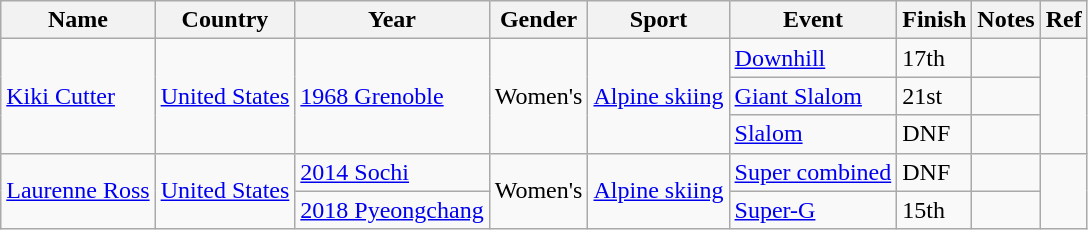<table class="wikitable sortable" style="text-align: left;">
<tr>
<th>Name</th>
<th>Country</th>
<th>Year</th>
<th>Gender</th>
<th>Sport</th>
<th>Event</th>
<th>Finish</th>
<th>Notes</th>
<th>Ref</th>
</tr>
<tr>
<td rowspan="3"><a href='#'>Kiki Cutter</a></td>
<td rowspan="3"> <a href='#'>United States</a></td>
<td rowspan="3"><a href='#'>1968 Grenoble</a></td>
<td rowspan="3">Women's</td>
<td rowspan="3"><a href='#'>Alpine skiing</a></td>
<td><a href='#'>Downhill</a></td>
<td>17th</td>
<td></td>
<td rowspan="3"></td>
</tr>
<tr>
<td><a href='#'>Giant Slalom</a></td>
<td>21st</td>
<td></td>
</tr>
<tr>
<td><a href='#'>Slalom</a></td>
<td>DNF</td>
<td></td>
</tr>
<tr>
<td rowspan="2"><a href='#'>Laurenne Ross</a></td>
<td rowspan="2"> <a href='#'>United States</a></td>
<td><a href='#'>2014 Sochi</a></td>
<td rowspan="2">Women's</td>
<td rowspan="2"><a href='#'>Alpine skiing</a></td>
<td><a href='#'>Super combined</a></td>
<td>DNF</td>
<td></td>
<td rowspan="2"></td>
</tr>
<tr>
<td><a href='#'>2018 Pyeongchang</a></td>
<td><a href='#'>Super-G</a></td>
<td>15th</td>
<td></td>
</tr>
</table>
